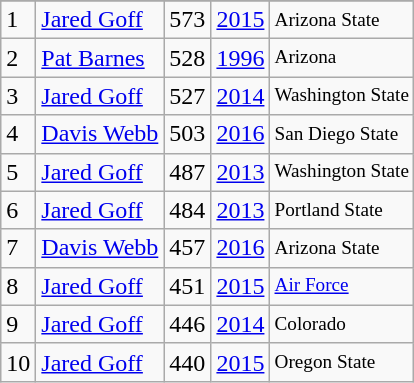<table class="wikitable">
<tr>
</tr>
<tr>
<td>1</td>
<td><a href='#'>Jared Goff</a></td>
<td><abbr>573</abbr></td>
<td><a href='#'>2015</a></td>
<td style="font-size:80%;">Arizona State</td>
</tr>
<tr>
<td>2</td>
<td><a href='#'>Pat Barnes</a></td>
<td><abbr>528</abbr></td>
<td><a href='#'>1996</a></td>
<td style="font-size:80%;">Arizona</td>
</tr>
<tr>
<td>3</td>
<td><a href='#'>Jared Goff</a></td>
<td><abbr>527</abbr></td>
<td><a href='#'>2014</a></td>
<td style="font-size:80%;">Washington State</td>
</tr>
<tr>
<td>4</td>
<td><a href='#'>Davis Webb</a></td>
<td><abbr>503</abbr></td>
<td><a href='#'>2016</a></td>
<td style="font-size:80%;">San Diego State</td>
</tr>
<tr>
<td>5</td>
<td><a href='#'>Jared Goff</a></td>
<td><abbr>487</abbr></td>
<td><a href='#'>2013</a></td>
<td style="font-size:80%;">Washington State</td>
</tr>
<tr>
<td>6</td>
<td><a href='#'>Jared Goff</a></td>
<td><abbr>484</abbr></td>
<td><a href='#'>2013</a></td>
<td style="font-size:80%;">Portland State</td>
</tr>
<tr>
<td>7</td>
<td><a href='#'>Davis Webb</a></td>
<td><abbr>457</abbr></td>
<td><a href='#'>2016</a></td>
<td style="font-size:80%;">Arizona State</td>
</tr>
<tr>
<td>8</td>
<td><a href='#'>Jared Goff</a></td>
<td><abbr>451</abbr></td>
<td><a href='#'>2015</a></td>
<td style="font-size:80%;"><a href='#'>Air Force</a></td>
</tr>
<tr>
<td>9</td>
<td><a href='#'>Jared Goff</a></td>
<td><abbr>446</abbr></td>
<td><a href='#'>2014</a></td>
<td style="font-size:80%;">Colorado</td>
</tr>
<tr>
<td>10</td>
<td><a href='#'>Jared Goff</a></td>
<td><abbr>440</abbr></td>
<td><a href='#'>2015</a></td>
<td style="font-size:80%;">Oregon State</td>
</tr>
</table>
